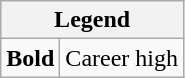<table class="wikitable">
<tr>
<th colspan="2">Legend</th>
</tr>
<tr>
<td><strong>Bold</strong></td>
<td>Career high</td>
</tr>
</table>
